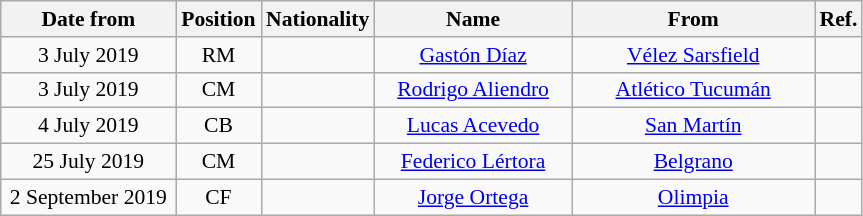<table class="wikitable" style="text-align:center; font-size:90%; ">
<tr>
<th style="background:#; color:#; width:110px;">Date from</th>
<th style="background:#; color:#; width:50px;">Position</th>
<th style="background:#; color:#; width:50px;">Nationality</th>
<th style="background:#; color:#; width:125px;">Name</th>
<th style="background:#; color:#; width:155px;">From</th>
<th style="background:#; color:#; width:25px;">Ref.</th>
</tr>
<tr>
<td>3 July 2019</td>
<td>RM</td>
<td></td>
<td><a href='#'>Gastón Díaz</a></td>
<td> <a href='#'>Vélez Sarsfield</a></td>
<td></td>
</tr>
<tr>
<td>3 July 2019</td>
<td>CM</td>
<td></td>
<td><a href='#'>Rodrigo Aliendro</a></td>
<td> <a href='#'>Atlético Tucumán</a></td>
<td></td>
</tr>
<tr>
<td>4 July 2019</td>
<td>CB</td>
<td></td>
<td><a href='#'>Lucas Acevedo</a></td>
<td> <a href='#'>San Martín</a></td>
<td></td>
</tr>
<tr>
<td>25 July 2019</td>
<td>CM</td>
<td></td>
<td><a href='#'>Federico Lértora</a></td>
<td> <a href='#'>Belgrano</a></td>
<td></td>
</tr>
<tr>
<td>2 September 2019</td>
<td>CF</td>
<td></td>
<td><a href='#'>Jorge Ortega</a></td>
<td> <a href='#'>Olimpia</a></td>
<td></td>
</tr>
</table>
